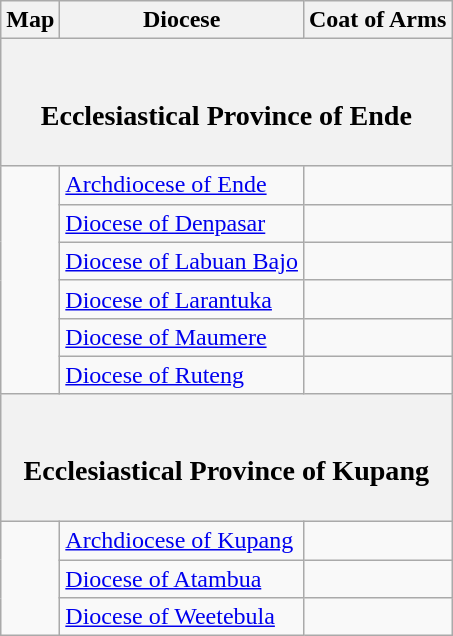<table class="wikitable sortable">
<tr>
<th class="unsortable">Map</th>
<th>Diocese</th>
<th class=unsortable>Coat of Arms</th>
</tr>
<tr>
<th colspan="3"><br><h3>Ecclesiastical Province of Ende</h3></th>
</tr>
<tr>
<td rowspan="6"></td>
<td><a href='#'>Archdiocese of Ende</a></td>
<td></td>
</tr>
<tr>
<td><a href='#'>Diocese of Denpasar</a></td>
<td></td>
</tr>
<tr>
<td><a href='#'>Diocese of Labuan Bajo</a></td>
<td></td>
</tr>
<tr>
<td><a href='#'>Diocese of Larantuka</a></td>
<td></td>
</tr>
<tr>
<td><a href='#'>Diocese of Maumere</a></td>
<td></td>
</tr>
<tr>
<td><a href='#'>Diocese of Ruteng</a></td>
<td></td>
</tr>
<tr>
<th colspan="3"><br><h3>Ecclesiastical Province of Kupang</h3></th>
</tr>
<tr>
<td rowspan="3"></td>
<td><a href='#'>Archdiocese of Kupang</a></td>
<td></td>
</tr>
<tr>
<td><a href='#'>Diocese of Atambua</a></td>
<td></td>
</tr>
<tr>
<td><a href='#'>Diocese of Weetebula</a></td>
<td></td>
</tr>
</table>
